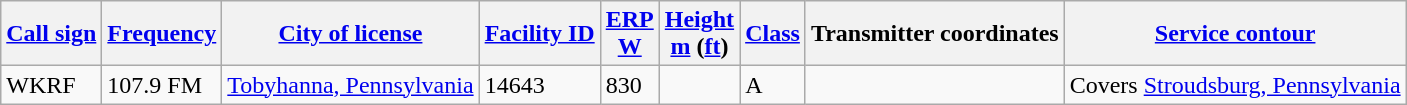<table class="wikitable sortable">
<tr>
<th><a href='#'>Call sign</a></th>
<th data-sort-type="number"><a href='#'>Frequency</a></th>
<th><a href='#'>City of license</a></th>
<th><a href='#'>Facility ID</a></th>
<th data-sort-type="number"><a href='#'>ERP</a><br><a href='#'>W</a></th>
<th data-sort-type="number"><a href='#'>Height</a><br><a href='#'>m</a> (<a href='#'>ft</a>)</th>
<th><a href='#'>Class</a></th>
<th class="unsortable">Transmitter coordinates</th>
<th class="unsortable"><a href='#'>Service contour</a></th>
</tr>
<tr>
<td>WKRF</td>
<td>107.9 FM</td>
<td><a href='#'>Tobyhanna, Pennsylvania</a></td>
<td>14643</td>
<td>830</td>
<td></td>
<td>A</td>
<td></td>
<td>Covers <a href='#'>Stroudsburg, Pennsylvania</a></td>
</tr>
</table>
